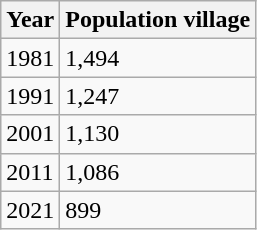<table class=wikitable>
<tr>
<th>Year</th>
<th>Population village</th>
</tr>
<tr>
<td>1981</td>
<td>1,494</td>
</tr>
<tr>
<td>1991</td>
<td>1,247</td>
</tr>
<tr>
<td>2001</td>
<td>1,130</td>
</tr>
<tr>
<td>2011</td>
<td>1,086</td>
</tr>
<tr>
<td>2021</td>
<td>899</td>
</tr>
</table>
